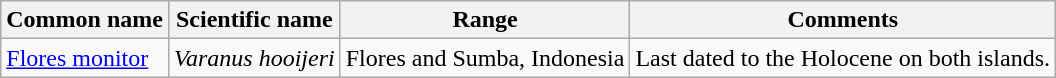<table class="wikitable sortable">
<tr>
<th>Common name</th>
<th>Scientific name</th>
<th>Range</th>
<th class="unsortable">Comments</th>
</tr>
<tr>
<td><a href='#'>Flores monitor</a></td>
<td><em>Varanus hooijeri</em></td>
<td>Flores and Sumba, Indonesia</td>
<td>Last dated to the Holocene on both islands.</td>
</tr>
</table>
